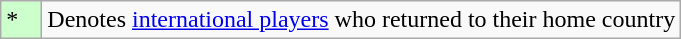<table class="wikitable">
<tr>
<td style="width:20px; background:#cfc;">*</td>
<td>Denotes <a href='#'>international players</a> who returned to their home country</td>
</tr>
</table>
